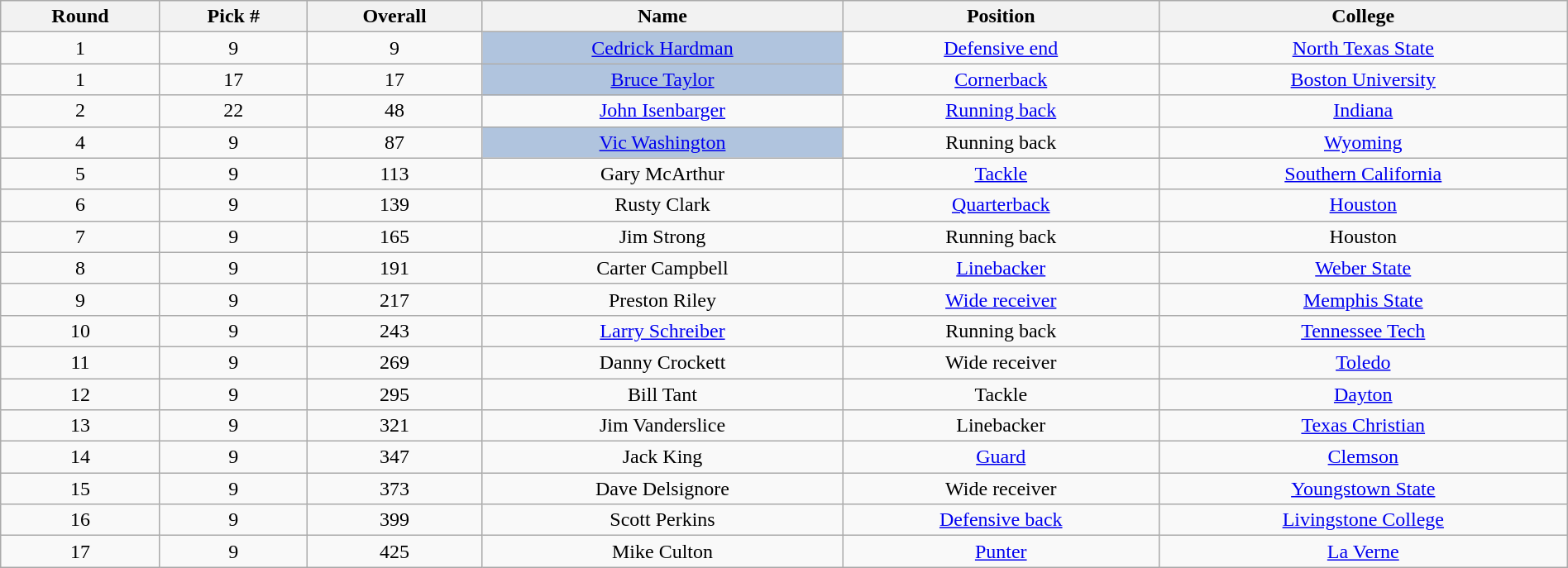<table class="wikitable sortable sortable" style="width: 100%; text-align:center">
<tr>
<th>Round</th>
<th>Pick #</th>
<th>Overall</th>
<th>Name</th>
<th>Position</th>
<th>College</th>
</tr>
<tr>
<td>1</td>
<td>9</td>
<td>9</td>
<td bgcolor=lightsteelblue><a href='#'>Cedrick Hardman</a></td>
<td><a href='#'>Defensive end</a></td>
<td><a href='#'>North Texas State</a></td>
</tr>
<tr>
<td>1</td>
<td>17</td>
<td>17</td>
<td bgcolor=lightsteelblue><a href='#'>Bruce Taylor</a></td>
<td><a href='#'>Cornerback</a></td>
<td><a href='#'>Boston University</a></td>
</tr>
<tr>
<td>2</td>
<td>22</td>
<td>48</td>
<td><a href='#'>John Isenbarger</a></td>
<td><a href='#'>Running back</a></td>
<td><a href='#'>Indiana</a></td>
</tr>
<tr>
<td>4</td>
<td>9</td>
<td>87</td>
<td bgcolor=lightsteelblue><a href='#'>Vic Washington</a></td>
<td>Running back</td>
<td><a href='#'>Wyoming</a></td>
</tr>
<tr>
<td>5</td>
<td>9</td>
<td>113</td>
<td>Gary McArthur</td>
<td><a href='#'>Tackle</a></td>
<td><a href='#'>Southern California</a></td>
</tr>
<tr>
<td>6</td>
<td>9</td>
<td>139</td>
<td>Rusty Clark</td>
<td><a href='#'>Quarterback</a></td>
<td><a href='#'>Houston</a></td>
</tr>
<tr>
<td>7</td>
<td>9</td>
<td>165</td>
<td>Jim Strong</td>
<td>Running back</td>
<td>Houston</td>
</tr>
<tr>
<td>8</td>
<td>9</td>
<td>191</td>
<td>Carter Campbell</td>
<td><a href='#'>Linebacker</a></td>
<td><a href='#'>Weber State</a></td>
</tr>
<tr>
<td>9</td>
<td>9</td>
<td>217</td>
<td>Preston Riley</td>
<td><a href='#'>Wide receiver</a></td>
<td><a href='#'>Memphis State</a></td>
</tr>
<tr>
<td>10</td>
<td>9</td>
<td>243</td>
<td><a href='#'>Larry Schreiber</a></td>
<td>Running back</td>
<td><a href='#'>Tennessee Tech</a></td>
</tr>
<tr>
<td>11</td>
<td>9</td>
<td>269</td>
<td>Danny Crockett</td>
<td>Wide receiver</td>
<td><a href='#'>Toledo</a></td>
</tr>
<tr>
<td>12</td>
<td>9</td>
<td>295</td>
<td>Bill Tant</td>
<td>Tackle</td>
<td><a href='#'>Dayton</a></td>
</tr>
<tr>
<td>13</td>
<td>9</td>
<td>321</td>
<td>Jim Vanderslice</td>
<td>Linebacker</td>
<td><a href='#'>Texas Christian</a></td>
</tr>
<tr>
<td>14</td>
<td>9</td>
<td>347</td>
<td>Jack King</td>
<td><a href='#'>Guard</a></td>
<td><a href='#'>Clemson</a></td>
</tr>
<tr>
<td>15</td>
<td>9</td>
<td>373</td>
<td>Dave Delsignore</td>
<td>Wide receiver</td>
<td><a href='#'>Youngstown State</a></td>
</tr>
<tr>
<td>16</td>
<td>9</td>
<td>399</td>
<td>Scott Perkins</td>
<td><a href='#'>Defensive back</a></td>
<td><a href='#'>Livingstone College</a></td>
</tr>
<tr>
<td>17</td>
<td>9</td>
<td>425</td>
<td>Mike Culton</td>
<td><a href='#'>Punter</a></td>
<td><a href='#'>La Verne</a></td>
</tr>
</table>
